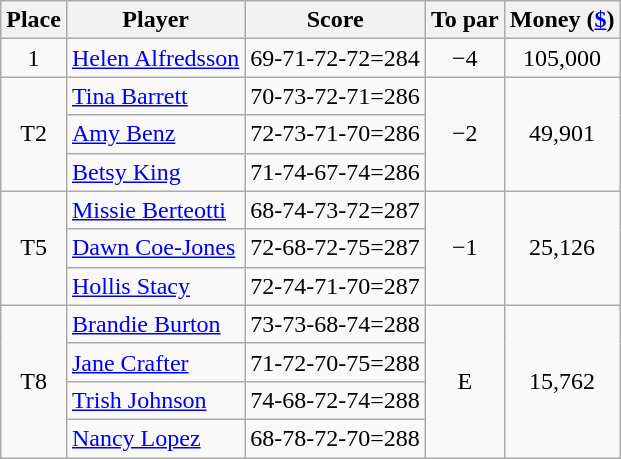<table class="wikitable">
<tr>
<th>Place</th>
<th>Player</th>
<th>Score</th>
<th>To par</th>
<th>Money (<a href='#'>$</a>)</th>
</tr>
<tr>
<td align=center>1</td>
<td> <a href='#'>Helen Alfredsson</a></td>
<td>69-71-72-72=284</td>
<td align=center>−4</td>
<td align=center>105,000</td>
</tr>
<tr>
<td align=center rowspan=3>T2</td>
<td> <a href='#'>Tina Barrett</a></td>
<td>70-73-72-71=286</td>
<td align=center rowspan=3>−2</td>
<td align=center rowspan=3>49,901</td>
</tr>
<tr>
<td> <a href='#'>Amy Benz</a></td>
<td>72-73-71-70=286</td>
</tr>
<tr>
<td> <a href='#'>Betsy King</a></td>
<td>71-74-67-74=286</td>
</tr>
<tr>
<td align=center rowspan=3>T5</td>
<td> <a href='#'>Missie Berteotti</a></td>
<td>68-74-73-72=287</td>
<td align=center rowspan=3>−1</td>
<td align=center rowspan=3>25,126</td>
</tr>
<tr>
<td> <a href='#'>Dawn Coe-Jones</a></td>
<td>72-68-72-75=287</td>
</tr>
<tr>
<td> <a href='#'>Hollis Stacy</a></td>
<td>72-74-71-70=287</td>
</tr>
<tr>
<td align=center rowspan=4>T8</td>
<td> <a href='#'>Brandie Burton</a></td>
<td>73-73-68-74=288</td>
<td align=center rowspan=4>E</td>
<td align=center rowspan=4>15,762</td>
</tr>
<tr>
<td> <a href='#'>Jane Crafter</a></td>
<td>71-72-70-75=288</td>
</tr>
<tr>
<td> <a href='#'>Trish Johnson</a></td>
<td>74-68-72-74=288</td>
</tr>
<tr>
<td> <a href='#'>Nancy Lopez</a></td>
<td>68-78-72-70=288</td>
</tr>
</table>
